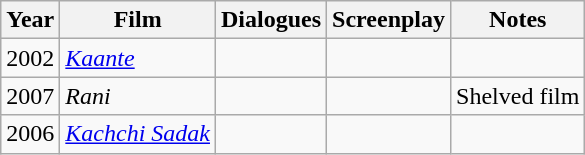<table class="wikitable sortable">
<tr>
<th>Year</th>
<th>Film</th>
<th>Dialogues</th>
<th>Screenplay</th>
<th>Notes</th>
</tr>
<tr>
<td>2002</td>
<td><em><a href='#'>Kaante</a></em></td>
<td></td>
<td></td>
<td></td>
</tr>
<tr>
<td>2007</td>
<td><em>Rani</em></td>
<td></td>
<td></td>
<td>Shelved film</td>
</tr>
<tr>
<td>2006</td>
<td><em><a href='#'>Kachchi Sadak</a></em></td>
<td></td>
<td></td>
<td></td>
</tr>
</table>
